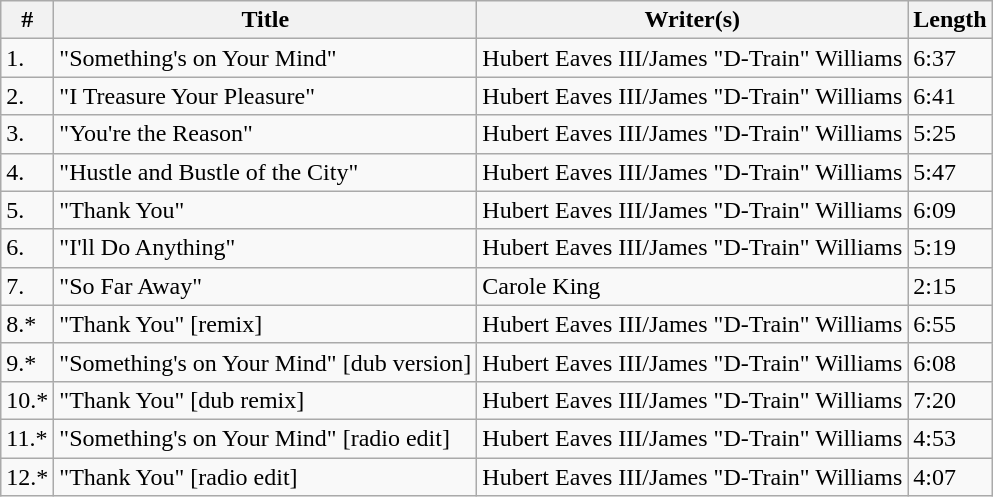<table class="wikitable">
<tr>
<th>#</th>
<th>Title</th>
<th>Writer(s)</th>
<th>Length</th>
</tr>
<tr>
<td>1.</td>
<td>"Something's on Your Mind"</td>
<td>Hubert Eaves III/James "D-Train" Williams</td>
<td>6:37</td>
</tr>
<tr>
<td>2.</td>
<td>"I Treasure Your Pleasure"</td>
<td>Hubert Eaves III/James "D-Train" Williams</td>
<td>6:41</td>
</tr>
<tr>
<td>3.</td>
<td>"You're the Reason"</td>
<td>Hubert Eaves III/James "D-Train" Williams</td>
<td>5:25</td>
</tr>
<tr>
<td>4.</td>
<td>"Hustle and Bustle of the City"</td>
<td>Hubert Eaves III/James "D-Train" Williams</td>
<td>5:47</td>
</tr>
<tr>
<td>5.</td>
<td>"Thank You"</td>
<td>Hubert Eaves III/James "D-Train" Williams</td>
<td>6:09</td>
</tr>
<tr>
<td>6.</td>
<td>"I'll Do Anything"</td>
<td>Hubert Eaves III/James "D-Train" Williams</td>
<td>5:19</td>
</tr>
<tr>
<td>7.</td>
<td>"So Far Away"</td>
<td>Carole King</td>
<td>2:15</td>
</tr>
<tr>
<td>8.*</td>
<td>"Thank You" [remix]</td>
<td>Hubert Eaves III/James "D-Train" Williams</td>
<td>6:55</td>
</tr>
<tr>
<td>9.*</td>
<td>"Something's on Your Mind" [dub version]</td>
<td>Hubert Eaves III/James "D-Train" Williams</td>
<td>6:08</td>
</tr>
<tr>
<td>10.*</td>
<td>"Thank You" [dub remix]</td>
<td>Hubert Eaves III/James "D-Train" Williams</td>
<td>7:20</td>
</tr>
<tr>
<td>11.*</td>
<td>"Something's on Your Mind" [radio edit]</td>
<td>Hubert Eaves III/James "D-Train" Williams</td>
<td>4:53</td>
</tr>
<tr>
<td>12.*</td>
<td>"Thank You" [radio edit]</td>
<td>Hubert Eaves III/James "D-Train" Williams</td>
<td>4:07</td>
</tr>
</table>
